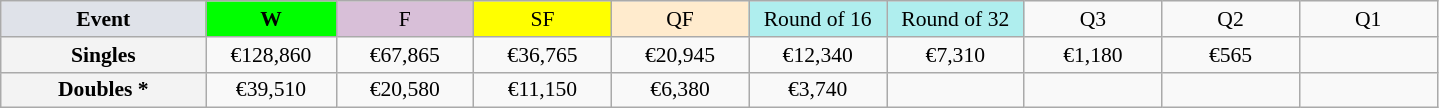<table class=wikitable style=font-size:90%;text-align:center>
<tr>
<td style="width:130px; background:#dfe2e9;"><strong>Event</strong></td>
<td style="width:80px; background:lime;"><strong>W</strong></td>
<td style="width:85px; background:thistle;">F</td>
<td style="width:85px; background:#ff0;">SF</td>
<td style="width:85px; background:#ffebcd;">QF</td>
<td style="width:85px; background:#afeeee;">Round of 16</td>
<td style="width:85px; background:#afeeee;">Round of 32</td>
<td width=85>Q3</td>
<td width=85>Q2</td>
<td width=85>Q1</td>
</tr>
<tr>
<td style="background:#f3f3f3;"><strong>Singles</strong></td>
<td>€128,860</td>
<td>€67,865</td>
<td>€36,765</td>
<td>€20,945</td>
<td>€12,340</td>
<td>€7,310</td>
<td>€1,180</td>
<td>€565</td>
<td></td>
</tr>
<tr>
<td style="background:#f3f3f3;"><strong>Doubles *</strong></td>
<td>€39,510</td>
<td>€20,580</td>
<td>€11,150</td>
<td>€6,380</td>
<td>€3,740</td>
<td></td>
<td></td>
<td></td>
<td></td>
</tr>
</table>
